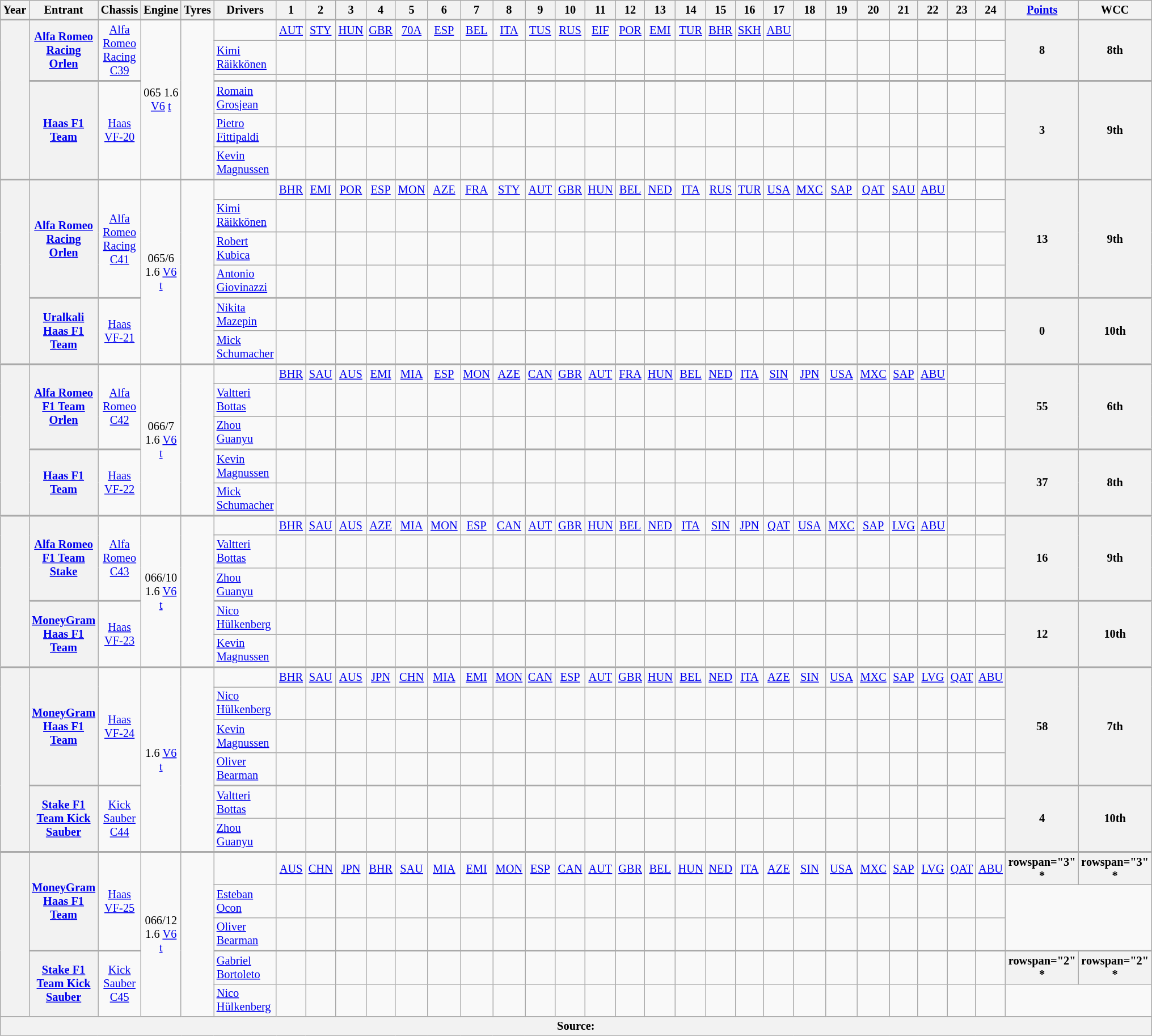<table class="wikitable" style="text-align:center; font-size:85%">
<tr>
<th>Year</th>
<th>Entrant</th>
<th>Chassis</th>
<th>Engine</th>
<th>Tyres</th>
<th>Drivers</th>
<th>1</th>
<th>2</th>
<th>3</th>
<th>4</th>
<th>5</th>
<th>6</th>
<th>7</th>
<th>8</th>
<th>9</th>
<th>10</th>
<th>11</th>
<th>12</th>
<th>13</th>
<th>14</th>
<th>15</th>
<th>16</th>
<th>17</th>
<th>18</th>
<th>19</th>
<th>20</th>
<th>21</th>
<th>22</th>
<th>23</th>
<th>24</th>
<th><a href='#'>Points</a></th>
<th>WCC</th>
</tr>
<tr style="border-top:2px solid #aaaaaa">
<th rowspan="6"></th>
<th rowspan="3"><a href='#'>Alfa Romeo Racing Orlen</a></th>
<td rowspan="3"><a href='#'>Alfa Romeo Racing C39</a></td>
<td rowspan="6">065 1.6 <a href='#'>V6</a> <a href='#'>t</a></td>
<td rowspan="6"></td>
<td></td>
<td><a href='#'>AUT</a></td>
<td><a href='#'>STY</a></td>
<td><a href='#'>HUN</a></td>
<td><a href='#'>GBR</a></td>
<td><a href='#'>70A</a></td>
<td><a href='#'>ESP</a></td>
<td><a href='#'>BEL</a></td>
<td><a href='#'>ITA</a></td>
<td><a href='#'>TUS</a></td>
<td><a href='#'>RUS</a></td>
<td><a href='#'>EIF</a></td>
<td><a href='#'>POR</a></td>
<td><a href='#'>EMI</a></td>
<td><a href='#'>TUR</a></td>
<td><a href='#'>BHR</a></td>
<td><a href='#'>SKH</a></td>
<td><a href='#'>ABU</a></td>
<td></td>
<td></td>
<td></td>
<td></td>
<td></td>
<td></td>
<td></td>
<th rowspan="3">8</th>
<th rowspan="3">8th</th>
</tr>
<tr>
<td align="left"> <a href='#'>Kimi Räikkönen</a></td>
<td></td>
<td></td>
<td></td>
<td></td>
<td></td>
<td></td>
<td></td>
<td></td>
<td></td>
<td></td>
<td></td>
<td></td>
<td></td>
<td></td>
<td></td>
<td></td>
<td></td>
<td></td>
<td></td>
<td></td>
<td></td>
<td></td>
<td></td>
<td></td>
</tr>
<tr>
<td align="left"></td>
<td></td>
<td></td>
<td></td>
<td></td>
<td></td>
<td></td>
<td></td>
<td></td>
<td></td>
<td></td>
<td></td>
<td></td>
<td></td>
<td></td>
<td></td>
<td></td>
<td></td>
<td></td>
<td></td>
<td></td>
<td></td>
<td></td>
<td></td>
<td></td>
</tr>
<tr style="border-top:2px solid #aaaaaa">
<th rowspan="3"><a href='#'>Haas F1 Team</a></th>
<td rowspan="3"><a href='#'>Haas VF-20</a></td>
<td align="left"> <a href='#'>Romain Grosjean</a></td>
<td></td>
<td></td>
<td></td>
<td></td>
<td></td>
<td></td>
<td></td>
<td></td>
<td></td>
<td></td>
<td></td>
<td></td>
<td></td>
<td></td>
<td></td>
<td></td>
<td></td>
<td></td>
<td></td>
<td></td>
<td></td>
<td></td>
<td></td>
<td></td>
<th rowspan="3">3</th>
<th rowspan="3">9th</th>
</tr>
<tr>
<td align="left"> <a href='#'>Pietro Fittipaldi</a></td>
<td></td>
<td></td>
<td></td>
<td></td>
<td></td>
<td></td>
<td></td>
<td></td>
<td></td>
<td></td>
<td></td>
<td></td>
<td></td>
<td></td>
<td></td>
<td></td>
<td></td>
<td></td>
<td></td>
<td></td>
<td></td>
<td></td>
<td></td>
<td></td>
</tr>
<tr>
<td align="left"> <a href='#'>Kevin Magnussen</a></td>
<td></td>
<td></td>
<td></td>
<td></td>
<td></td>
<td></td>
<td></td>
<td></td>
<td></td>
<td></td>
<td></td>
<td></td>
<td></td>
<td></td>
<td></td>
<td></td>
<td></td>
<td></td>
<td></td>
<td></td>
<td></td>
<td></td>
<td></td>
<td></td>
</tr>
<tr style="border-top:2px solid #aaaaaa">
<th rowspan="6"></th>
<th rowspan="4"><a href='#'>Alfa Romeo Racing Orlen</a></th>
<td rowspan="4"><a href='#'>Alfa Romeo Racing C41</a></td>
<td rowspan="6">065/6 1.6 <a href='#'>V6</a> <a href='#'>t</a></td>
<td rowspan="6"></td>
<td></td>
<td><a href='#'>BHR</a></td>
<td><a href='#'>EMI</a></td>
<td><a href='#'>POR</a></td>
<td><a href='#'>ESP</a></td>
<td><a href='#'>MON</a></td>
<td><a href='#'>AZE</a></td>
<td><a href='#'>FRA</a></td>
<td><a href='#'>STY</a></td>
<td><a href='#'>AUT</a></td>
<td><a href='#'>GBR</a></td>
<td><a href='#'>HUN</a></td>
<td><a href='#'>BEL</a></td>
<td><a href='#'>NED</a></td>
<td><a href='#'>ITA</a></td>
<td><a href='#'>RUS</a></td>
<td><a href='#'>TUR</a></td>
<td><a href='#'>USA</a></td>
<td><a href='#'>MXC</a></td>
<td><a href='#'>SAP</a></td>
<td><a href='#'>QAT</a></td>
<td><a href='#'>SAU</a></td>
<td><a href='#'>ABU</a></td>
<td></td>
<td></td>
<th rowspan="4">13</th>
<th rowspan="4">9th</th>
</tr>
<tr>
<td align="left"> <a href='#'>Kimi Räikkönen</a></td>
<td></td>
<td></td>
<td></td>
<td></td>
<td></td>
<td></td>
<td></td>
<td></td>
<td></td>
<td></td>
<td></td>
<td></td>
<td></td>
<td></td>
<td></td>
<td></td>
<td></td>
<td></td>
<td></td>
<td></td>
<td></td>
<td></td>
<td></td>
<td></td>
</tr>
<tr>
<td align="left"> <a href='#'>Robert Kubica</a></td>
<td></td>
<td></td>
<td></td>
<td></td>
<td></td>
<td></td>
<td></td>
<td></td>
<td></td>
<td></td>
<td></td>
<td></td>
<td></td>
<td></td>
<td></td>
<td></td>
<td></td>
<td></td>
<td></td>
<td></td>
<td></td>
<td></td>
<td></td>
<td></td>
</tr>
<tr>
<td align="left"> <a href='#'>Antonio Giovinazzi</a></td>
<td></td>
<td></td>
<td></td>
<td></td>
<td></td>
<td></td>
<td></td>
<td></td>
<td></td>
<td></td>
<td></td>
<td></td>
<td></td>
<td></td>
<td></td>
<td></td>
<td></td>
<td></td>
<td></td>
<td></td>
<td></td>
<td></td>
<td></td>
<td></td>
</tr>
<tr style="border-top:2px solid #aaaaaa">
<th rowspan="2"><a href='#'>Uralkali Haas F1 Team</a></th>
<td rowspan="2"><a href='#'>Haas VF-21</a></td>
<td align="left"> <a href='#'>Nikita Mazepin</a></td>
<td></td>
<td></td>
<td></td>
<td></td>
<td></td>
<td></td>
<td></td>
<td></td>
<td></td>
<td></td>
<td></td>
<td></td>
<td></td>
<td></td>
<td></td>
<td></td>
<td></td>
<td></td>
<td></td>
<td></td>
<td></td>
<td></td>
<td></td>
<td></td>
<th rowspan="2">0</th>
<th rowspan="2">10th</th>
</tr>
<tr>
<td align="left"> <a href='#'>Mick Schumacher</a></td>
<td></td>
<td></td>
<td></td>
<td></td>
<td></td>
<td></td>
<td></td>
<td></td>
<td></td>
<td></td>
<td></td>
<td></td>
<td></td>
<td></td>
<td></td>
<td></td>
<td></td>
<td></td>
<td></td>
<td></td>
<td></td>
<td></td>
<td></td>
<td></td>
</tr>
<tr style="border-top:2px solid #aaaaaa">
<th rowspan="5"></th>
<th rowspan="3"><a href='#'>Alfa Romeo F1 Team Orlen</a></th>
<td rowspan="3"><a href='#'>Alfa Romeo C42</a></td>
<td rowspan="5">066/7 1.6 <a href='#'>V6</a> <a href='#'>t</a></td>
<td rowspan="5"></td>
<td></td>
<td><a href='#'>BHR</a></td>
<td><a href='#'>SAU</a></td>
<td><a href='#'>AUS</a></td>
<td><a href='#'>EMI</a></td>
<td><a href='#'>MIA</a></td>
<td><a href='#'>ESP</a></td>
<td><a href='#'>MON</a></td>
<td><a href='#'>AZE</a></td>
<td><a href='#'>CAN</a></td>
<td><a href='#'>GBR</a></td>
<td><a href='#'>AUT</a></td>
<td><a href='#'>FRA</a></td>
<td><a href='#'>HUN</a></td>
<td><a href='#'>BEL</a></td>
<td><a href='#'>NED</a></td>
<td><a href='#'>ITA</a></td>
<td><a href='#'>SIN</a></td>
<td><a href='#'>JPN</a></td>
<td><a href='#'>USA</a></td>
<td><a href='#'>MXC</a></td>
<td><a href='#'>SAP</a></td>
<td><a href='#'>ABU</a></td>
<td></td>
<td></td>
<th rowspan="3">55</th>
<th rowspan="3">6th</th>
</tr>
<tr>
<td align="left"> <a href='#'>Valtteri Bottas</a></td>
<td></td>
<td></td>
<td></td>
<td></td>
<td></td>
<td></td>
<td></td>
<td></td>
<td></td>
<td></td>
<td></td>
<td></td>
<td></td>
<td></td>
<td></td>
<td></td>
<td></td>
<td></td>
<td></td>
<td></td>
<td></td>
<td></td>
<td></td>
<td></td>
</tr>
<tr>
<td align="left"> <a href='#'>Zhou Guanyu</a></td>
<td></td>
<td></td>
<td></td>
<td></td>
<td></td>
<td></td>
<td></td>
<td></td>
<td></td>
<td></td>
<td></td>
<td></td>
<td></td>
<td></td>
<td></td>
<td></td>
<td></td>
<td></td>
<td></td>
<td></td>
<td></td>
<td></td>
<td></td>
<td></td>
</tr>
<tr style="border-top:2px solid #aaaaaa">
<th rowspan="2"><a href='#'>Haas F1 Team</a></th>
<td rowspan="2"><a href='#'>Haas VF-22</a></td>
<td align="left"> <a href='#'>Kevin Magnussen</a></td>
<td></td>
<td></td>
<td></td>
<td></td>
<td></td>
<td></td>
<td></td>
<td></td>
<td></td>
<td></td>
<td></td>
<td></td>
<td></td>
<td></td>
<td></td>
<td></td>
<td></td>
<td></td>
<td></td>
<td></td>
<td></td>
<td></td>
<td></td>
<td></td>
<th rowspan="2">37</th>
<th rowspan="2">8th</th>
</tr>
<tr>
<td align="left"> <a href='#'>Mick Schumacher</a></td>
<td></td>
<td></td>
<td></td>
<td></td>
<td></td>
<td></td>
<td></td>
<td></td>
<td></td>
<td></td>
<td></td>
<td></td>
<td></td>
<td></td>
<td></td>
<td></td>
<td></td>
<td></td>
<td></td>
<td></td>
<td></td>
<td></td>
<td></td>
<td></td>
</tr>
<tr style="border-top:2px solid #aaaaaa">
<th rowspan="5"></th>
<th rowspan="3"><a href='#'>Alfa Romeo F1 Team Stake</a></th>
<td rowspan="3"><a href='#'>Alfa Romeo C43</a></td>
<td rowspan="5">066/10 1.6 <a href='#'>V6</a> <a href='#'>t</a></td>
<td rowspan="5"></td>
<td></td>
<td><a href='#'>BHR</a></td>
<td><a href='#'>SAU</a></td>
<td><a href='#'>AUS</a></td>
<td><a href='#'>AZE</a></td>
<td><a href='#'>MIA</a></td>
<td><a href='#'>MON</a></td>
<td><a href='#'>ESP</a></td>
<td><a href='#'>CAN</a></td>
<td><a href='#'>AUT</a></td>
<td><a href='#'>GBR</a></td>
<td><a href='#'>HUN</a></td>
<td><a href='#'>BEL</a></td>
<td><a href='#'>NED</a></td>
<td><a href='#'>ITA</a></td>
<td><a href='#'>SIN</a></td>
<td><a href='#'>JPN</a></td>
<td><a href='#'>QAT</a></td>
<td><a href='#'>USA</a></td>
<td><a href='#'>MXC</a></td>
<td><a href='#'>SAP</a></td>
<td><a href='#'>LVG</a></td>
<td><a href='#'>ABU</a></td>
<td></td>
<td></td>
<th rowspan="3">16</th>
<th rowspan="3">9th</th>
</tr>
<tr>
<td align="left"> <a href='#'>Valtteri Bottas</a></td>
<td></td>
<td></td>
<td></td>
<td></td>
<td></td>
<td></td>
<td></td>
<td></td>
<td></td>
<td></td>
<td></td>
<td></td>
<td></td>
<td></td>
<td></td>
<td></td>
<td></td>
<td></td>
<td></td>
<td></td>
<td></td>
<td></td>
<td></td>
<td></td>
</tr>
<tr>
<td align=left> <a href='#'>Zhou Guanyu</a></td>
<td></td>
<td></td>
<td></td>
<td></td>
<td></td>
<td></td>
<td></td>
<td></td>
<td></td>
<td></td>
<td></td>
<td></td>
<td></td>
<td></td>
<td></td>
<td></td>
<td></td>
<td></td>
<td></td>
<td></td>
<td></td>
<td></td>
<td></td>
<td></td>
</tr>
<tr style="border-top:2px solid #aaaaaa">
<th rowspan="2"><a href='#'>MoneyGram Haas F1 Team</a></th>
<td rowspan="2"><a href='#'>Haas VF-23</a></td>
<td align="left"> <a href='#'>Nico Hülkenberg</a></td>
<td></td>
<td></td>
<td></td>
<td></td>
<td></td>
<td></td>
<td></td>
<td></td>
<td></td>
<td></td>
<td></td>
<td></td>
<td></td>
<td></td>
<td></td>
<td></td>
<td></td>
<td></td>
<td></td>
<td></td>
<td></td>
<td></td>
<td></td>
<td></td>
<th rowspan="2">12</th>
<th rowspan="2">10th</th>
</tr>
<tr>
<td align=left> <a href='#'>Kevin Magnussen</a></td>
<td></td>
<td></td>
<td></td>
<td></td>
<td></td>
<td></td>
<td></td>
<td></td>
<td></td>
<td></td>
<td></td>
<td></td>
<td></td>
<td></td>
<td></td>
<td></td>
<td></td>
<td></td>
<td></td>
<td></td>
<td></td>
<td></td>
<td></td>
<td></td>
</tr>
<tr style="border-top:2px solid #aaaaaa">
<th rowspan="6"></th>
<th rowspan="4"><a href='#'>MoneyGram Haas F1 Team</a></th>
<td rowspan="4"><a href='#'>Haas VF-24</a></td>
<td rowspan="6">1.6 <a href='#'>V6</a> <a href='#'>t</a></td>
<td rowspan="6"></td>
<td></td>
<td><a href='#'>BHR</a></td>
<td><a href='#'>SAU</a></td>
<td><a href='#'>AUS</a></td>
<td><a href='#'>JPN</a></td>
<td><a href='#'>CHN</a></td>
<td><a href='#'>MIA</a></td>
<td><a href='#'>EMI</a></td>
<td><a href='#'>MON</a></td>
<td><a href='#'>CAN</a></td>
<td><a href='#'>ESP</a></td>
<td><a href='#'>AUT</a></td>
<td><a href='#'>GBR</a></td>
<td><a href='#'>HUN</a></td>
<td><a href='#'>BEL</a></td>
<td><a href='#'>NED</a></td>
<td><a href='#'>ITA</a></td>
<td><a href='#'>AZE</a></td>
<td><a href='#'>SIN</a></td>
<td><a href='#'>USA</a></td>
<td><a href='#'>MXC</a></td>
<td><a href='#'>SAP</a></td>
<td><a href='#'>LVG</a></td>
<td><a href='#'>QAT</a></td>
<td><a href='#'>ABU</a></td>
<th rowspan="4">58</th>
<th rowspan="4">7th</th>
</tr>
<tr>
<td align="left"> <a href='#'>Nico Hülkenberg</a></td>
<td></td>
<td></td>
<td></td>
<td></td>
<td></td>
<td></td>
<td></td>
<td></td>
<td></td>
<td></td>
<td></td>
<td></td>
<td></td>
<td></td>
<td></td>
<td></td>
<td></td>
<td></td>
<td></td>
<td></td>
<td></td>
<td></td>
<td></td>
<td></td>
</tr>
<tr>
<td align=left> <a href='#'>Kevin Magnussen</a></td>
<td></td>
<td></td>
<td></td>
<td></td>
<td></td>
<td></td>
<td></td>
<td></td>
<td></td>
<td></td>
<td></td>
<td></td>
<td></td>
<td></td>
<td></td>
<td></td>
<td></td>
<td></td>
<td></td>
<td></td>
<td></td>
<td></td>
<td></td>
<td></td>
</tr>
<tr>
<td align=left> <a href='#'>Oliver Bearman</a></td>
<td></td>
<td></td>
<td></td>
<td></td>
<td></td>
<td></td>
<td></td>
<td></td>
<td></td>
<td></td>
<td></td>
<td></td>
<td></td>
<td></td>
<td></td>
<td></td>
<td></td>
<td></td>
<td></td>
<td></td>
<td></td>
<td></td>
<td></td>
<td></td>
</tr>
<tr style="border-top:2px solid #aaaaaa">
<th rowspan="2"><a href='#'>Stake F1 Team Kick Sauber</a></th>
<td rowspan="2"><a href='#'>Kick Sauber C44</a></td>
<td align="left"> <a href='#'>Valtteri Bottas</a></td>
<td></td>
<td></td>
<td></td>
<td></td>
<td></td>
<td></td>
<td></td>
<td></td>
<td></td>
<td></td>
<td></td>
<td></td>
<td></td>
<td></td>
<td></td>
<td></td>
<td></td>
<td></td>
<td></td>
<td></td>
<td></td>
<td></td>
<td></td>
<td></td>
<th rowspan="2">4</th>
<th rowspan="2">10th</th>
</tr>
<tr>
<td align=left> <a href='#'>Zhou Guanyu</a></td>
<td></td>
<td></td>
<td></td>
<td></td>
<td></td>
<td></td>
<td></td>
<td></td>
<td></td>
<td></td>
<td></td>
<td></td>
<td></td>
<td></td>
<td></td>
<td></td>
<td></td>
<td></td>
<td></td>
<td></td>
<td></td>
<td></td>
<td></td>
<td></td>
</tr>
<tr style="border-top:2px solid #aaaaaa">
<th rowspan="5"></th>
<th rowspan="3"><a href='#'>MoneyGram Haas F1 Team</a></th>
<td rowspan="3"><a href='#'>Haas VF-25</a></td>
<td rowspan="5">066/12 1.6 <a href='#'>V6</a> <a href='#'>t</a></td>
<td rowspan="5"></td>
<td></td>
<td><a href='#'>AUS</a></td>
<td><a href='#'>CHN</a></td>
<td><a href='#'>JPN</a></td>
<td><a href='#'>BHR</a></td>
<td><a href='#'>SAU</a></td>
<td><a href='#'>MIA</a></td>
<td><a href='#'>EMI</a></td>
<td><a href='#'>MON</a></td>
<td><a href='#'>ESP</a></td>
<td><a href='#'>CAN</a></td>
<td><a href='#'>AUT</a></td>
<td><a href='#'>GBR</a></td>
<td><a href='#'>BEL</a></td>
<td><a href='#'>HUN</a></td>
<td><a href='#'>NED</a></td>
<td><a href='#'>ITA</a></td>
<td><a href='#'>AZE</a></td>
<td><a href='#'>SIN</a></td>
<td><a href='#'>USA</a></td>
<td><a href='#'>MXC</a></td>
<td><a href='#'>SAP</a></td>
<td><a href='#'>LVG</a></td>
<td><a href='#'>QAT</a></td>
<td><a href='#'>ABU</a></td>
<th>rowspan="3" *</th>
<th>rowspan="3" *</th>
</tr>
<tr>
<td align=left> <a href='#'>Esteban Ocon</a></td>
<td></td>
<td></td>
<td></td>
<td></td>
<td></td>
<td></td>
<td></td>
<td></td>
<td></td>
<td></td>
<td></td>
<td></td>
<td></td>
<td></td>
<td></td>
<td></td>
<td></td>
<td></td>
<td></td>
<td></td>
<td></td>
<td></td>
<td></td>
<td></td>
</tr>
<tr>
<td align=left> <a href='#'>Oliver Bearman</a></td>
<td></td>
<td></td>
<td></td>
<td></td>
<td></td>
<td></td>
<td></td>
<td></td>
<td></td>
<td></td>
<td></td>
<td></td>
<td></td>
<td></td>
<td></td>
<td></td>
<td></td>
<td></td>
<td></td>
<td></td>
<td></td>
<td></td>
<td></td>
<td></td>
</tr>
<tr style="border-top:2px solid #aaaaaa">
<th rowspan="2"><a href='#'>Stake F1 Team Kick Sauber</a></th>
<td rowspan="2"><a href='#'>Kick Sauber C45</a></td>
<td align=left> <a href='#'>Gabriel Bortoleto</a></td>
<td></td>
<td></td>
<td></td>
<td></td>
<td></td>
<td></td>
<td></td>
<td></td>
<td></td>
<td></td>
<td></td>
<td></td>
<td></td>
<td></td>
<td></td>
<td></td>
<td></td>
<td></td>
<td></td>
<td></td>
<td></td>
<td></td>
<td></td>
<td></td>
<th>rowspan="2" *</th>
<th>rowspan="2" *</th>
</tr>
<tr>
<td align=left> <a href='#'>Nico Hülkenberg</a></td>
<td></td>
<td></td>
<td></td>
<td></td>
<td></td>
<td></td>
<td></td>
<td></td>
<td></td>
<td></td>
<td></td>
<td></td>
<td></td>
<td></td>
<td></td>
<td></td>
<td></td>
<td></td>
<td></td>
<td></td>
<td></td>
<td></td>
<td></td>
<td></td>
</tr>
<tr>
<th colspan="32">Source:</th>
</tr>
</table>
